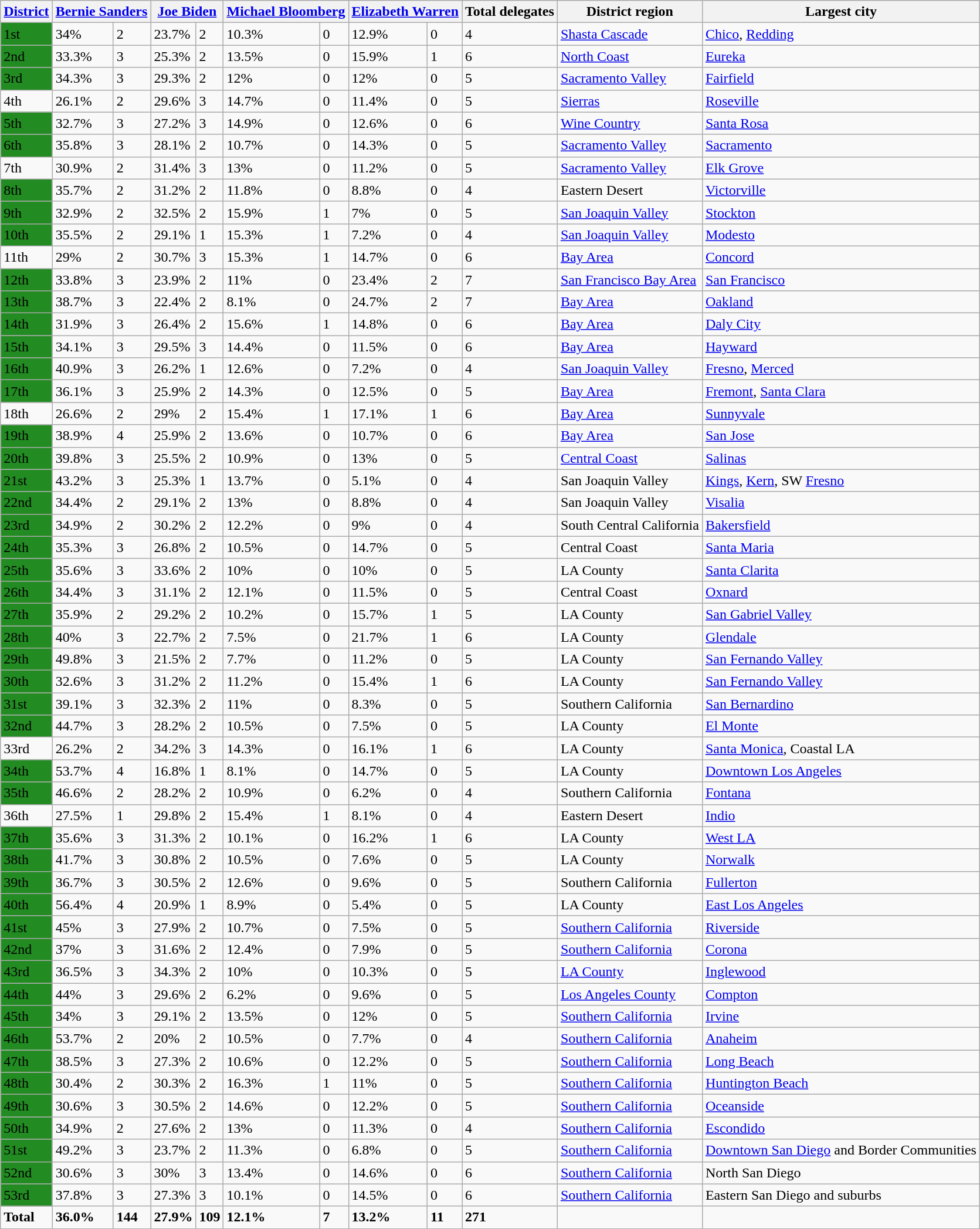<table class="wikitable mw-collapsible">
<tr>
<th><a href='#'>District</a></th>
<th colspan=2><a href='#'>Bernie Sanders</a></th>
<th colspan=2><a href='#'>Joe Biden</a></th>
<th colspan=2><a href='#'>Michael Bloomberg</a></th>
<th colspan=2><a href='#'>Elizabeth Warren</a></th>
<th colspan=1>Total delegates</th>
<th colspan=1>District region</th>
<th colspan=1>Largest city</th>
</tr>
<tr>
<td style="background:#228B22;">1st</td>
<td>34%</td>
<td>2</td>
<td>23.7%</td>
<td>2</td>
<td>10.3%</td>
<td>0</td>
<td>12.9%</td>
<td>0</td>
<td>4</td>
<td><a href='#'>Shasta Cascade</a></td>
<td><a href='#'>Chico</a>, <a href='#'>Redding</a></td>
</tr>
<tr>
<td style="background:#228B22;">2nd</td>
<td>33.3%</td>
<td>3</td>
<td>25.3%</td>
<td>2</td>
<td>13.5%</td>
<td>0</td>
<td>15.9%</td>
<td>1</td>
<td>6</td>
<td><a href='#'>North Coast</a></td>
<td><a href='#'>Eureka</a></td>
</tr>
<tr>
<td style="background:#228B22;">3rd</td>
<td>34.3%</td>
<td>3</td>
<td>29.3%</td>
<td>2</td>
<td>12%</td>
<td>0</td>
<td>12%</td>
<td>0</td>
<td>5</td>
<td><a href='#'>Sacramento Valley</a></td>
<td><a href='#'>Fairfield</a></td>
</tr>
<tr>
<td>4th</td>
<td>26.1%</td>
<td>2</td>
<td>29.6%</td>
<td>3</td>
<td>14.7%</td>
<td>0</td>
<td>11.4%</td>
<td>0</td>
<td>5</td>
<td><a href='#'>Sierras</a></td>
<td><a href='#'>Roseville</a></td>
</tr>
<tr>
<td style="background:#228B22;">5th</td>
<td>32.7%</td>
<td>3</td>
<td>27.2%</td>
<td>3</td>
<td>14.9%</td>
<td>0</td>
<td>12.6%</td>
<td>0</td>
<td>6</td>
<td><a href='#'>Wine Country</a></td>
<td><a href='#'>Santa Rosa</a></td>
</tr>
<tr>
<td style="background:#228B22;">6th</td>
<td>35.8%</td>
<td>3</td>
<td>28.1%</td>
<td>2</td>
<td>10.7%</td>
<td>0</td>
<td>14.3%</td>
<td>0</td>
<td>5</td>
<td><a href='#'>Sacramento Valley</a></td>
<td><a href='#'>Sacramento</a></td>
</tr>
<tr>
<td>7th</td>
<td>30.9%</td>
<td>2</td>
<td>31.4%</td>
<td>3</td>
<td>13%</td>
<td>0</td>
<td>11.2%</td>
<td>0</td>
<td>5</td>
<td><a href='#'>Sacramento Valley</a></td>
<td><a href='#'>Elk Grove</a></td>
</tr>
<tr>
<td style="background:#228B22;">8th</td>
<td>35.7%</td>
<td>2</td>
<td>31.2%</td>
<td>2</td>
<td>11.8%</td>
<td>0</td>
<td>8.8%</td>
<td>0</td>
<td>4</td>
<td>Eastern Desert</td>
<td><a href='#'>Victorville</a></td>
</tr>
<tr>
<td style="background:#228B22;">9th</td>
<td>32.9%</td>
<td>2</td>
<td>32.5%</td>
<td>2</td>
<td>15.9%</td>
<td>1</td>
<td>7%</td>
<td>0</td>
<td>5</td>
<td><a href='#'>San Joaquin Valley</a></td>
<td><a href='#'>Stockton</a></td>
</tr>
<tr>
<td style="background:#228B22;">10th</td>
<td>35.5%</td>
<td>2</td>
<td>29.1%</td>
<td>1</td>
<td>15.3%</td>
<td>1</td>
<td>7.2%</td>
<td>0</td>
<td>4</td>
<td><a href='#'>San Joaquin Valley</a></td>
<td><a href='#'>Modesto</a></td>
</tr>
<tr>
<td>11th</td>
<td>29%</td>
<td>2</td>
<td>30.7%</td>
<td>3</td>
<td>15.3%</td>
<td>1</td>
<td>14.7%</td>
<td>0</td>
<td>6</td>
<td><a href='#'>Bay Area</a></td>
<td><a href='#'>Concord</a></td>
</tr>
<tr>
<td style="background:#228B22;">12th</td>
<td>33.8%</td>
<td>3</td>
<td>23.9%</td>
<td>2</td>
<td>11%</td>
<td>0</td>
<td>23.4%</td>
<td>2</td>
<td>7</td>
<td><a href='#'>San Francisco Bay Area</a></td>
<td><a href='#'>San Francisco</a></td>
</tr>
<tr>
<td style="background:#228B22;">13th</td>
<td>38.7%</td>
<td>3</td>
<td>22.4%</td>
<td>2</td>
<td>8.1%</td>
<td>0</td>
<td>24.7%</td>
<td>2</td>
<td>7</td>
<td><a href='#'>Bay Area</a></td>
<td><a href='#'>Oakland</a></td>
</tr>
<tr>
<td style="background:#228B22;">14th</td>
<td>31.9%</td>
<td>3</td>
<td>26.4%</td>
<td>2</td>
<td>15.6%</td>
<td>1</td>
<td>14.8%</td>
<td>0</td>
<td>6</td>
<td><a href='#'>Bay Area</a></td>
<td><a href='#'>Daly City</a></td>
</tr>
<tr>
<td style="background:#228B22;">15th</td>
<td>34.1%</td>
<td>3</td>
<td>29.5%</td>
<td>3</td>
<td>14.4%</td>
<td>0</td>
<td>11.5%</td>
<td>0</td>
<td>6</td>
<td><a href='#'>Bay Area</a></td>
<td><a href='#'>Hayward</a></td>
</tr>
<tr>
<td style="background:#228B22;">16th</td>
<td>40.9%</td>
<td>3</td>
<td>26.2%</td>
<td>1</td>
<td>12.6%</td>
<td>0</td>
<td>7.2%</td>
<td>0</td>
<td>4</td>
<td><a href='#'>San Joaquin Valley</a></td>
<td><a href='#'>Fresno</a>, <a href='#'>Merced</a></td>
</tr>
<tr>
<td style="background:#228B22;">17th</td>
<td>36.1%</td>
<td>3</td>
<td>25.9%</td>
<td>2</td>
<td>14.3%</td>
<td>0</td>
<td>12.5%</td>
<td>0</td>
<td>5</td>
<td><a href='#'>Bay Area</a></td>
<td><a href='#'>Fremont</a>, <a href='#'>Santa Clara</a></td>
</tr>
<tr>
<td>18th</td>
<td>26.6%</td>
<td>2</td>
<td>29%</td>
<td>2</td>
<td>15.4%</td>
<td>1</td>
<td>17.1%</td>
<td>1</td>
<td>6</td>
<td><a href='#'>Bay Area</a></td>
<td><a href='#'>Sunnyvale</a></td>
</tr>
<tr>
<td style="background:#228B22;">19th</td>
<td>38.9%</td>
<td>4</td>
<td>25.9%</td>
<td>2</td>
<td>13.6%</td>
<td>0</td>
<td>10.7%</td>
<td>0</td>
<td>6</td>
<td><a href='#'>Bay Area</a></td>
<td><a href='#'>San Jose</a></td>
</tr>
<tr>
<td style="background:#228B22;">20th</td>
<td>39.8%</td>
<td>3</td>
<td>25.5%</td>
<td>2</td>
<td>10.9%</td>
<td>0</td>
<td>13%</td>
<td>0</td>
<td>5</td>
<td><a href='#'>Central Coast</a></td>
<td><a href='#'>Salinas</a></td>
</tr>
<tr>
<td style="background:#228B22;">21st</td>
<td>43.2%</td>
<td>3</td>
<td>25.3%</td>
<td>1</td>
<td>13.7%</td>
<td>0</td>
<td>5.1%</td>
<td>0</td>
<td>4</td>
<td>San Joaquin Valley</td>
<td><a href='#'>Kings</a>, <a href='#'>Kern</a>, SW <a href='#'>Fresno</a></td>
</tr>
<tr>
<td style="background:#228B22;">22nd</td>
<td>34.4%</td>
<td>2</td>
<td>29.1%</td>
<td>2</td>
<td>13%</td>
<td>0</td>
<td>8.8%</td>
<td>0</td>
<td>4</td>
<td>San Joaquin Valley</td>
<td><a href='#'>Visalia</a></td>
</tr>
<tr>
<td style="background:#228B22;">23rd</td>
<td>34.9%</td>
<td>2</td>
<td>30.2%</td>
<td>2</td>
<td>12.2%</td>
<td>0</td>
<td>9%</td>
<td>0</td>
<td>4</td>
<td>South Central California</td>
<td><a href='#'>Bakersfield</a></td>
</tr>
<tr>
<td style="background:#228B22;">24th</td>
<td>35.3%</td>
<td>3</td>
<td>26.8%</td>
<td>2</td>
<td>10.5%</td>
<td>0</td>
<td>14.7%</td>
<td>0</td>
<td>5</td>
<td>Central Coast</td>
<td><a href='#'>Santa Maria</a></td>
</tr>
<tr>
<td style="background:#228B22;">25th</td>
<td>35.6%</td>
<td>3</td>
<td>33.6%</td>
<td>2</td>
<td>10%</td>
<td>0</td>
<td>10%</td>
<td>0</td>
<td>5</td>
<td>LA County</td>
<td><a href='#'>Santa Clarita</a></td>
</tr>
<tr>
<td style="background:#228B22;">26th</td>
<td>34.4%</td>
<td>3</td>
<td>31.1%</td>
<td>2</td>
<td>12.1%</td>
<td>0</td>
<td>11.5%</td>
<td>0</td>
<td>5</td>
<td>Central Coast</td>
<td><a href='#'>Oxnard</a></td>
</tr>
<tr>
<td style="background:#228B22;">27th</td>
<td>35.9%</td>
<td>2</td>
<td>29.2%</td>
<td>2</td>
<td>10.2%</td>
<td>0</td>
<td>15.7%</td>
<td>1</td>
<td>5</td>
<td>LA County</td>
<td><a href='#'>San Gabriel Valley</a></td>
</tr>
<tr>
<td style="background:#228B22;">28th</td>
<td>40%</td>
<td>3</td>
<td>22.7%</td>
<td>2</td>
<td>7.5%</td>
<td>0</td>
<td>21.7%</td>
<td>1</td>
<td>6</td>
<td>LA County</td>
<td><a href='#'>Glendale</a></td>
</tr>
<tr>
<td style="background:#228B22;">29th</td>
<td>49.8%</td>
<td>3</td>
<td>21.5%</td>
<td>2</td>
<td>7.7%</td>
<td>0</td>
<td>11.2%</td>
<td>0</td>
<td>5</td>
<td>LA County</td>
<td><a href='#'>San Fernando Valley</a></td>
</tr>
<tr>
<td style="background:#228B22;">30th</td>
<td>32.6%</td>
<td>3</td>
<td>31.2%</td>
<td>2</td>
<td>11.2%</td>
<td>0</td>
<td>15.4%</td>
<td>1</td>
<td>6</td>
<td>LA County</td>
<td><a href='#'>San Fernando Valley</a></td>
</tr>
<tr>
<td style="background:#228B22;">31st</td>
<td>39.1%</td>
<td>3</td>
<td>32.3%</td>
<td>2</td>
<td>11%</td>
<td>0</td>
<td>8.3%</td>
<td>0</td>
<td>5</td>
<td>Southern California</td>
<td><a href='#'>San Bernardino</a></td>
</tr>
<tr>
<td style="background:#228B22;">32nd</td>
<td>44.7%</td>
<td>3</td>
<td>28.2%</td>
<td>2</td>
<td>10.5%</td>
<td>0</td>
<td>7.5%</td>
<td>0</td>
<td>5</td>
<td>LA County</td>
<td><a href='#'>El Monte</a></td>
</tr>
<tr>
<td>33rd</td>
<td>26.2%</td>
<td>2</td>
<td>34.2%</td>
<td>3</td>
<td>14.3%</td>
<td>0</td>
<td>16.1%</td>
<td>1</td>
<td>6</td>
<td>LA County</td>
<td><a href='#'>Santa Monica</a>, Coastal LA</td>
</tr>
<tr>
<td style="background:#228B22;">34th</td>
<td>53.7%</td>
<td>4</td>
<td>16.8%</td>
<td>1</td>
<td>8.1%</td>
<td>0</td>
<td>14.7%</td>
<td>0</td>
<td>5</td>
<td>LA County</td>
<td><a href='#'>Downtown Los Angeles</a></td>
</tr>
<tr>
<td style="background:#228B22;">35th</td>
<td>46.6%</td>
<td>2</td>
<td>28.2%</td>
<td>2</td>
<td>10.9%</td>
<td>0</td>
<td>6.2%</td>
<td>0</td>
<td>4</td>
<td>Southern California</td>
<td><a href='#'>Fontana</a></td>
</tr>
<tr>
<td>36th</td>
<td>27.5%</td>
<td>1</td>
<td>29.8%</td>
<td>2</td>
<td>15.4%</td>
<td>1</td>
<td>8.1%</td>
<td>0</td>
<td>4</td>
<td>Eastern Desert</td>
<td><a href='#'>Indio</a></td>
</tr>
<tr>
<td style="background:#228B22;">37th</td>
<td>35.6%</td>
<td>3</td>
<td>31.3%</td>
<td>2</td>
<td>10.1%</td>
<td>0</td>
<td>16.2%</td>
<td>1</td>
<td>6</td>
<td>LA County</td>
<td><a href='#'>West LA</a></td>
</tr>
<tr>
<td style="background:#228B22;">38th</td>
<td>41.7%</td>
<td>3</td>
<td>30.8%</td>
<td>2</td>
<td>10.5%</td>
<td>0</td>
<td>7.6%</td>
<td>0</td>
<td>5</td>
<td>LA County</td>
<td><a href='#'>Norwalk</a></td>
</tr>
<tr>
<td style="background:#228B22;">39th</td>
<td>36.7%</td>
<td>3</td>
<td>30.5%</td>
<td>2</td>
<td>12.6%</td>
<td>0</td>
<td>9.6%</td>
<td>0</td>
<td>5</td>
<td>Southern California</td>
<td><a href='#'>Fullerton</a></td>
</tr>
<tr>
<td style="background:#228B22;">40th</td>
<td>56.4%</td>
<td>4</td>
<td>20.9%</td>
<td>1</td>
<td>8.9%</td>
<td>0</td>
<td>5.4%</td>
<td>0</td>
<td>5</td>
<td>LA County</td>
<td><a href='#'>East Los Angeles</a></td>
</tr>
<tr>
<td style="background:#228B22;">41st</td>
<td>45%</td>
<td>3</td>
<td>27.9%</td>
<td>2</td>
<td>10.7%</td>
<td>0</td>
<td>7.5%</td>
<td>0</td>
<td>5</td>
<td><a href='#'>Southern California</a></td>
<td><a href='#'>Riverside</a></td>
</tr>
<tr>
<td style="background:#228B22;">42nd</td>
<td>37%</td>
<td>3</td>
<td>31.6%</td>
<td>2</td>
<td>12.4%</td>
<td>0</td>
<td>7.9%</td>
<td>0</td>
<td>5</td>
<td><a href='#'>Southern California</a></td>
<td><a href='#'>Corona</a></td>
</tr>
<tr>
<td style="background:#228B22;">43rd</td>
<td>36.5%</td>
<td>3</td>
<td>34.3%</td>
<td>2</td>
<td>10%</td>
<td>0</td>
<td>10.3%</td>
<td>0</td>
<td>5</td>
<td><a href='#'>LA County</a></td>
<td><a href='#'>Inglewood</a></td>
</tr>
<tr>
<td style="background:#228B22;">44th</td>
<td>44%</td>
<td>3</td>
<td>29.6%</td>
<td>2</td>
<td>6.2%</td>
<td>0</td>
<td>9.6%</td>
<td>0</td>
<td>5</td>
<td><a href='#'>Los Angeles County</a></td>
<td><a href='#'>Compton</a></td>
</tr>
<tr>
<td style="background:#228B22;">45th</td>
<td>34%</td>
<td>3</td>
<td>29.1%</td>
<td>2</td>
<td>13.5%</td>
<td>0</td>
<td>12%</td>
<td>0</td>
<td>5</td>
<td><a href='#'>Southern California</a></td>
<td><a href='#'>Irvine</a></td>
</tr>
<tr>
<td style="background:#228B22;">46th</td>
<td>53.7%</td>
<td>2</td>
<td>20%</td>
<td>2</td>
<td>10.5%</td>
<td>0</td>
<td>7.7%</td>
<td>0</td>
<td>4</td>
<td><a href='#'>Southern California</a></td>
<td><a href='#'>Anaheim</a></td>
</tr>
<tr>
<td style="background:#228B22;">47th</td>
<td>38.5%</td>
<td>3</td>
<td>27.3%</td>
<td>2</td>
<td>10.6%</td>
<td>0</td>
<td>12.2%</td>
<td>0</td>
<td>5</td>
<td><a href='#'>Southern California</a></td>
<td><a href='#'>Long Beach</a></td>
</tr>
<tr>
<td style="background:#228B22;">48th</td>
<td>30.4%</td>
<td>2</td>
<td>30.3%</td>
<td>2</td>
<td>16.3%</td>
<td>1</td>
<td>11%</td>
<td>0</td>
<td>5</td>
<td><a href='#'>Southern California</a></td>
<td><a href='#'>Huntington Beach</a></td>
</tr>
<tr>
<td style="background:#228B22;">49th</td>
<td>30.6%</td>
<td>3</td>
<td>30.5%</td>
<td>2</td>
<td>14.6%</td>
<td>0</td>
<td>12.2%</td>
<td>0</td>
<td>5</td>
<td><a href='#'>Southern California</a></td>
<td><a href='#'>Oceanside</a></td>
</tr>
<tr>
<td style="background:#228B22;">50th</td>
<td>34.9%</td>
<td>2</td>
<td>27.6%</td>
<td>2</td>
<td>13%</td>
<td>0</td>
<td>11.3%</td>
<td>0</td>
<td>4</td>
<td><a href='#'>Southern California</a></td>
<td><a href='#'>Escondido</a></td>
</tr>
<tr>
<td style="background:#228B22;">51st</td>
<td>49.2%</td>
<td>3</td>
<td>23.7%</td>
<td>2</td>
<td>11.3%</td>
<td>0</td>
<td>6.8%</td>
<td>0</td>
<td>5</td>
<td><a href='#'>Southern California</a></td>
<td><a href='#'>Downtown San Diego</a> and Border Communities</td>
</tr>
<tr>
<td style="background:#228B22;">52nd</td>
<td>30.6%</td>
<td>3</td>
<td>30%</td>
<td>3</td>
<td>13.4%</td>
<td>0</td>
<td>14.6%</td>
<td>0</td>
<td>6</td>
<td><a href='#'>Southern California</a></td>
<td>North San Diego</td>
</tr>
<tr>
<td style="background:#228B22;">53rd</td>
<td>37.8%</td>
<td>3</td>
<td>27.3%</td>
<td>3</td>
<td>10.1%</td>
<td>0</td>
<td>14.5%</td>
<td>0</td>
<td>6</td>
<td><a href='#'>Southern California</a></td>
<td>Eastern San Diego and suburbs</td>
</tr>
<tr>
<td><strong>Total</strong></td>
<td><strong>36.0%</strong></td>
<td><strong>144</strong></td>
<td><strong>27.9%</strong></td>
<td><strong>109</strong></td>
<td><strong>12.1%</strong></td>
<td><strong>7</strong></td>
<td><strong>13.2%</strong></td>
<td><strong>11</strong></td>
<td><strong>271</strong></td>
<td></td>
<td></td>
</tr>
</table>
